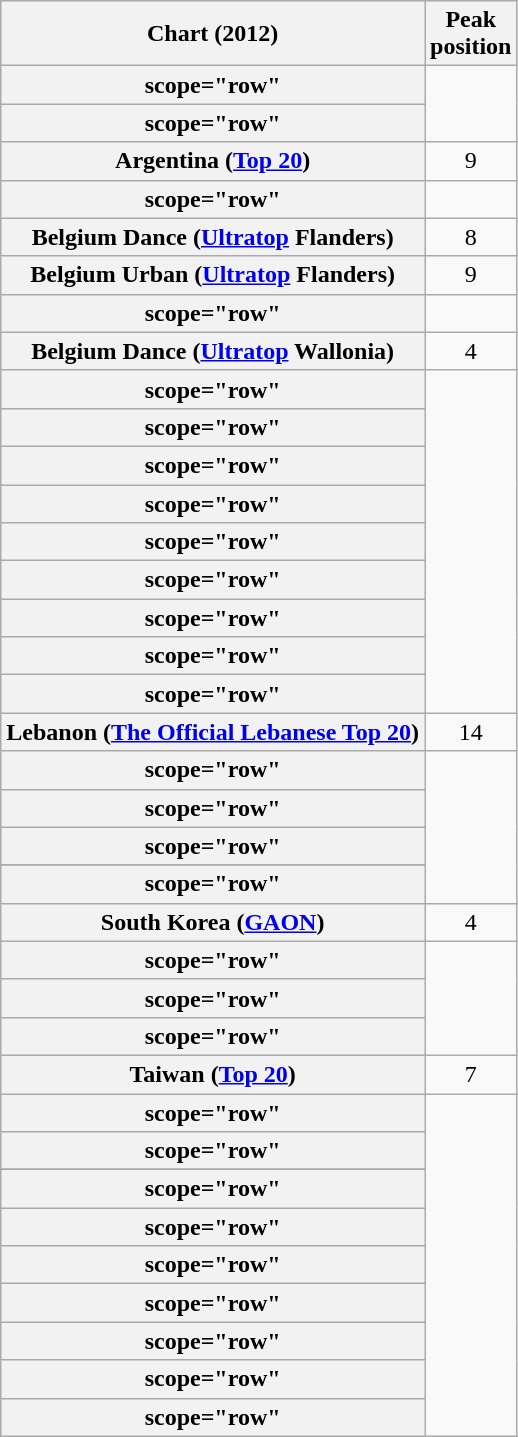<table class="wikitable sortable plainrowheaders" style="text-align:center">
<tr>
<th scope="col">Chart (2012)</th>
<th scope="col">Peak<br>position</th>
</tr>
<tr>
<th>scope="row"</th>
</tr>
<tr>
<th>scope="row"</th>
</tr>
<tr>
<th scope="row">Argentina (<a href='#'>Top 20</a>)</th>
<td align="center">9</td>
</tr>
<tr>
<th>scope="row"</th>
</tr>
<tr>
<th scope="row">Belgium Dance (<a href='#'>Ultratop</a> Flanders)</th>
<td style="text-align:center;">8</td>
</tr>
<tr>
<th scope="row">Belgium Urban (<a href='#'>Ultratop</a> Flanders)</th>
<td style="text-align:center;">9</td>
</tr>
<tr>
<th>scope="row"</th>
</tr>
<tr>
<th scope="row">Belgium Dance (<a href='#'>Ultratop</a> Wallonia)</th>
<td style="text-align:center;">4</td>
</tr>
<tr>
<th>scope="row"</th>
</tr>
<tr>
<th>scope="row"</th>
</tr>
<tr>
<th>scope="row"</th>
</tr>
<tr>
<th>scope="row"</th>
</tr>
<tr>
<th>scope="row"</th>
</tr>
<tr>
<th>scope="row"</th>
</tr>
<tr>
<th>scope="row"</th>
</tr>
<tr>
<th>scope="row"</th>
</tr>
<tr>
<th>scope="row"</th>
</tr>
<tr>
<th scope="row">Lebanon (<a href='#'>The Official Lebanese Top 20</a>)</th>
<td style="text-align:center;">14</td>
</tr>
<tr>
<th>scope="row"</th>
</tr>
<tr>
<th>scope="row"</th>
</tr>
<tr>
<th>scope="row"</th>
</tr>
<tr>
</tr>
<tr>
<th>scope="row"</th>
</tr>
<tr>
<th scope="row">South Korea (<a href='#'>GAON</a>)</th>
<td style="text-align:center;">4</td>
</tr>
<tr>
<th>scope="row"</th>
</tr>
<tr>
<th>scope="row"</th>
</tr>
<tr>
<th>scope="row"</th>
</tr>
<tr>
<th scope="row">Taiwan (<a href='#'>Top 20</a>)</th>
<td align="center">7</td>
</tr>
<tr>
<th>scope="row"</th>
</tr>
<tr>
<th>scope="row"</th>
</tr>
<tr>
</tr>
<tr>
<th>scope="row"</th>
</tr>
<tr>
<th>scope="row"</th>
</tr>
<tr>
<th>scope="row"</th>
</tr>
<tr>
<th>scope="row"</th>
</tr>
<tr>
<th>scope="row"</th>
</tr>
<tr>
<th>scope="row"</th>
</tr>
<tr>
<th>scope="row"</th>
</tr>
</table>
